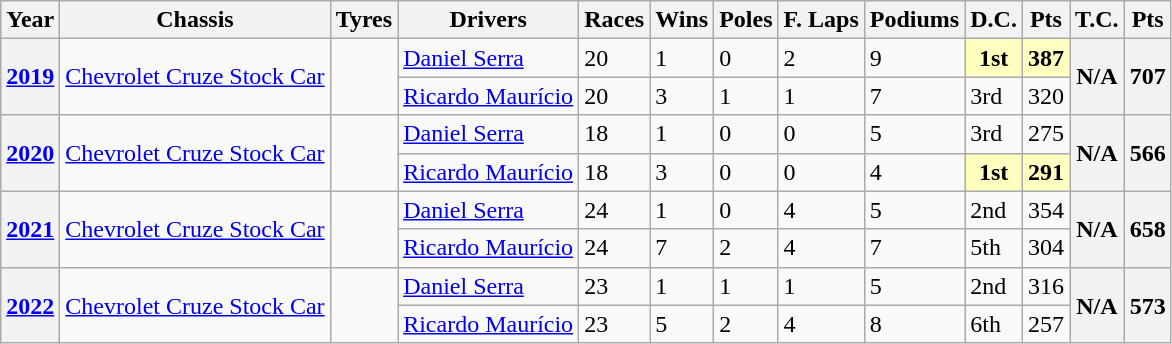<table class="wikitable">
<tr>
<th>Year</th>
<th>Chassis</th>
<th>Tyres</th>
<th>Drivers</th>
<th>Races</th>
<th>Wins</th>
<th>Poles</th>
<th>F. Laps</th>
<th>Podiums</th>
<th>D.C.</th>
<th>Pts</th>
<th>T.C.</th>
<th>Pts</th>
</tr>
<tr>
<th rowspan="2"><a href='#'>2019</a></th>
<td rowspan="2"><a href='#'>Chevrolet Cruze Stock Car</a></td>
<td rowspan="2"></td>
<td> <a href='#'>Daniel Serra</a></td>
<td>20</td>
<td>1</td>
<td>0</td>
<td>2</td>
<td>9</td>
<th style="background:#FFFFBF;">1st</th>
<th style="background:#FFFFBF;">387</th>
<th rowspan="2">N/A</th>
<th rowspan="2">707</th>
</tr>
<tr>
<td> <a href='#'>Ricardo Maurício</a></td>
<td>20</td>
<td>3</td>
<td>1</td>
<td>1</td>
<td>7</td>
<td>3rd</td>
<td>320</td>
</tr>
<tr>
<th rowspan="2"><a href='#'>2020</a></th>
<td rowspan="2"><a href='#'>Chevrolet Cruze Stock Car</a></td>
<td rowspan="2"></td>
<td> <a href='#'>Daniel Serra</a></td>
<td>18</td>
<td>1</td>
<td>0</td>
<td>0</td>
<td>5</td>
<td>3rd</td>
<td>275</td>
<th rowspan="2">N/A</th>
<th rowspan="2">566</th>
</tr>
<tr>
<td> <a href='#'>Ricardo Maurício</a></td>
<td>18</td>
<td>3</td>
<td>0</td>
<td>0</td>
<td>4</td>
<th style="background:#FFFFBF;">1st</th>
<th style="background:#FFFFBF;">291</th>
</tr>
<tr>
<th rowspan="2"><a href='#'>2021</a></th>
<td rowspan="2"><a href='#'>Chevrolet Cruze Stock Car</a></td>
<td rowspan="2"></td>
<td> <a href='#'>Daniel Serra</a></td>
<td>24</td>
<td>1</td>
<td>0</td>
<td>4</td>
<td>5</td>
<td>2nd</td>
<td>354</td>
<th rowspan="2">N/A</th>
<th rowspan="2">658</th>
</tr>
<tr>
<td> <a href='#'>Ricardo Maurício</a></td>
<td>24</td>
<td>7</td>
<td>2</td>
<td>4</td>
<td>7</td>
<td>5th</td>
<td>304</td>
</tr>
<tr>
<th rowspan="2"><a href='#'>2022</a></th>
<td rowspan="2"><a href='#'>Chevrolet Cruze Stock Car</a></td>
<td rowspan="2"></td>
<td> <a href='#'>Daniel Serra</a></td>
<td>23</td>
<td>1</td>
<td>1</td>
<td>1</td>
<td>5</td>
<td>2nd</td>
<td>316</td>
<th rowspan="2">N/A</th>
<th rowspan="2">573</th>
</tr>
<tr>
<td> <a href='#'>Ricardo Maurício</a></td>
<td>23</td>
<td>5</td>
<td>2</td>
<td>4</td>
<td>8</td>
<td>6th</td>
<td>257</td>
</tr>
</table>
